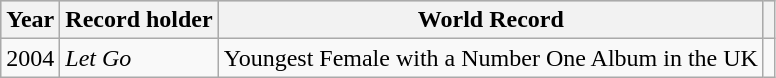<table class="wikitable sortable plainrowheaders">
<tr style="background:#ccc; text-align:center;">
<th scope="col">Year</th>
<th scope="col">Record holder</th>
<th scope="col">World Record</th>
<th scope="col" class="unsortable"></th>
</tr>
<tr>
<td style="text-align:center;">2004</td>
<td><em>Let Go</em></td>
<td>Youngest Female with a Number One Album in the UK</td>
<td style="text-align:center;"></td>
</tr>
</table>
